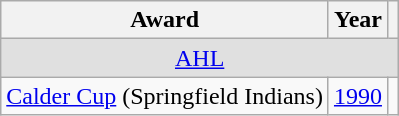<table class="wikitable">
<tr>
<th>Award</th>
<th>Year</th>
<th></th>
</tr>
<tr ALIGN="center" bgcolor="#e0e0e0">
<td colspan="3"><a href='#'>AHL</a></td>
</tr>
<tr>
<td><a href='#'>Calder Cup</a> (Springfield Indians)</td>
<td><a href='#'>1990</a></td>
<td></td>
</tr>
</table>
